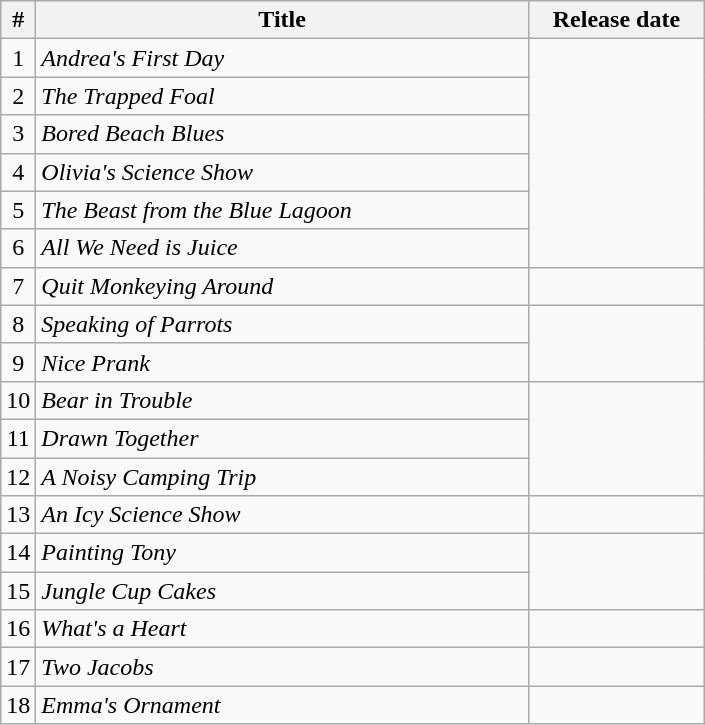<table class="wikitable sortable">
<tr>
<th width=10>#</th>
<th width=321>Title</th>
<th width=110>Release date</th>
</tr>
<tr>
<td style="text-align:center">1</td>
<td><em>Andrea's First Day</em></td>
<td rowspan="6" style="text-align:right"></td>
</tr>
<tr>
<td style="text-align:center">2</td>
<td><em>The Trapped Foal</em></td>
</tr>
<tr>
<td style="text-align:center">3</td>
<td><em>Bored Beach Blues</em></td>
</tr>
<tr>
<td style="text-align:center">4</td>
<td><em>Olivia's Science Show</em></td>
</tr>
<tr>
<td style="text-align:center">5</td>
<td><em>The Beast from the Blue Lagoon</em></td>
</tr>
<tr>
<td style="text-align:center">6</td>
<td><em>All We Need is Juice</em></td>
</tr>
<tr>
<td style="text-align:center">7</td>
<td><em>Quit Monkeying Around</em></td>
<td style="text-align:right"></td>
</tr>
<tr>
<td style="text-align:center">8</td>
<td><em>Speaking of Parrots</em></td>
<td rowspan="2" style="text-align:right"></td>
</tr>
<tr>
<td style="text-align:center">9</td>
<td><em>Nice Prank</em></td>
</tr>
<tr>
<td style="text-align:center">10</td>
<td><em>Bear in Trouble</em></td>
<td rowspan="3" style="text-align:right"></td>
</tr>
<tr>
<td style="text-align:center">11</td>
<td><em>Drawn Together</em></td>
</tr>
<tr>
<td style="text-align:center">12</td>
<td><em>A Noisy Camping Trip</em></td>
</tr>
<tr>
<td style="text-align:center">13</td>
<td><em>An Icy Science Show</em></td>
<td style="text-align:right"></td>
</tr>
<tr>
<td style="text-align:center">14</td>
<td><em>Painting Tony</em></td>
<td rowspan="2" style="text-align:right"></td>
</tr>
<tr>
<td style="text-align:center">15</td>
<td><em>Jungle Cup Cakes</em></td>
</tr>
<tr>
<td style="text-align:center">16</td>
<td><em>What's a Heart</em></td>
<td style="text-align:right"></td>
</tr>
<tr>
<td style="text-align:center">17</td>
<td><em>Two Jacobs</em></td>
<td style="text-align:right"></td>
</tr>
<tr>
<td style="text-align:center">18</td>
<td><em>Emma's Ornament</em></td>
<td style="text-align:right"></td>
</tr>
</table>
